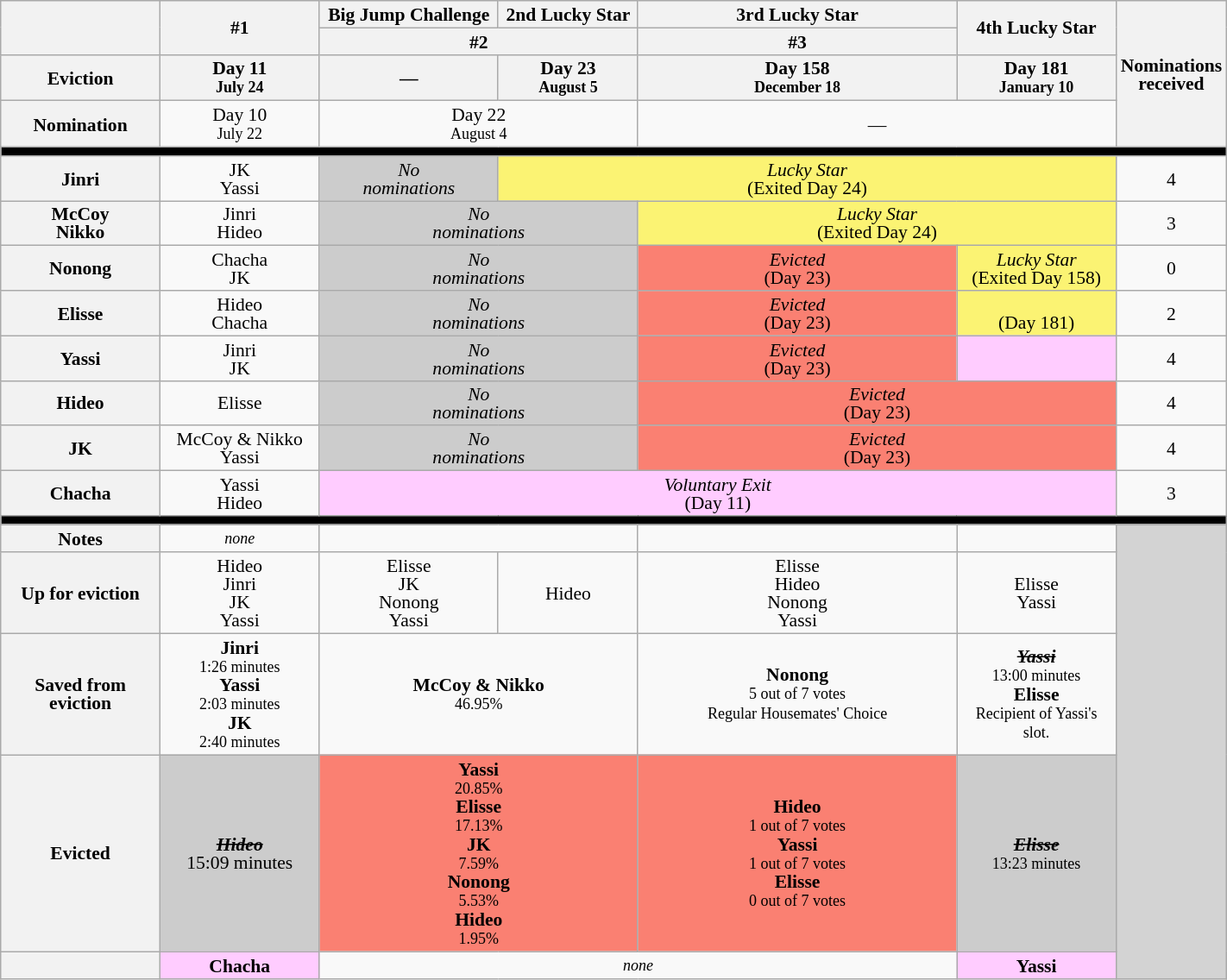<table class="wikitable" style="text-align:center; font-size:90%; line-height:14px; width:75%">
<tr>
<th rowspan="2" width="13%"></th>
<th rowspan="2" width="13%">#1</th>
<th>Big Jump Challenge</th>
<th>2nd Lucky Star</th>
<th>3rd Lucky Star</th>
<th rowspan="2">4th Lucky Star</th>
<th rowspan="4" width="4%">Nominations<br>received</th>
</tr>
<tr>
<th colspan="2" width="26%">#2</th>
<th width="26%">#3</th>
</tr>
<tr>
<th>Eviction<br></th>
<th>Day 11<br><small>July 24</small></th>
<th>—</th>
<th>Day 23<br><small>August 5</small></th>
<th>Day 158<br><small>December 18</small></th>
<th>Day 181<br><small>January 10</small></th>
</tr>
<tr>
<th>Nomination<br></th>
<td>Day 10<br><small>July 22</small></td>
<td colspan="2">Day 22<br><small>August 4</small></td>
<td colspan="2">—</td>
</tr>
<tr>
<th colspan="8" style="background:#000000;"></th>
</tr>
<tr>
<th>Jinri</th>
<td>JK<br>Yassi</td>
<td style="background:#CCC;"><em>No<br> nominations</em></td>
<td colspan="3" style="background:#FBF373; "><em>Lucky Star</em><br>(Exited Day 24)</td>
<td>4</td>
</tr>
<tr>
<th>McCoy<br>Nikko</th>
<td>Jinri<br>Hideo</td>
<td colspan="2" style="background:#CCC;"><em>No<br> nominations</em></td>
<td colspan="2" style="background:#FBF373; "><em>Lucky Star</em><br>(Exited Day 24)</td>
<td>3</td>
</tr>
<tr>
<th>Nonong</th>
<td>Chacha<br>JK</td>
<td colspan="2" style="background:#CCC;"><em>No<br> nominations</em></td>
<td style="background:#FA8072"><em>Evicted</em><br>(Day 23)</td>
<td style="background:#FBF373; "><em>Lucky Star</em><br>(Exited Day 158)</td>
<td>0</td>
</tr>
<tr>
<th>Elisse</th>
<td>Hideo<br>Chacha</td>
<td colspan="2" style="background:#CCC;"><em>No<br> nominations</em></td>
<td style="background:#FA8072"><em>Evicted</em><br>(Day 23)</td>
<td style="background:#FBF373; "><br>(Day 181)</td>
<td>2</td>
</tr>
<tr>
<th>Yassi</th>
<td>Jinri<br>JK</td>
<td colspan="2" style="background:#CCC;"><em>No<br> nominations</em></td>
<td style="background:#FA8072"><em>Evicted</em><br>(Day 23)</td>
<td style="background:#FFCCFF"></td>
<td>4</td>
</tr>
<tr>
<th>Hideo</th>
<td>Elisse<br></td>
<td colspan="2" style="background:#CCC;"><em>No<br> nominations</em></td>
<td colspan="2" style="background:#FA8072"><em>Evicted</em><br>(Day 23)</td>
<td>4</td>
</tr>
<tr>
<th>JK</th>
<td>McCoy & Nikko<br>Yassi</td>
<td colspan="2" style="background:#CCC;"><em>No<br> nominations</em></td>
<td colspan="2" style="background:#FA8072"><em>Evicted</em><br>(Day 23)</td>
<td>4</td>
</tr>
<tr>
<th>Chacha</th>
<td>Yassi<br>Hideo</td>
<td colspan="4" style="background:#FFCCFF;"><em>Voluntary Exit</em><br>(Day 11)</td>
<td>3</td>
</tr>
<tr>
<th colspan="8" style="background:#000000;"></th>
</tr>
<tr>
<th>Notes</th>
<td><small><em>none</em></small></td>
<td colspan="2"></td>
<td></td>
<td></td>
<td rowspan="6" style="background:lightgrey;"></td>
</tr>
<tr>
<th>Up for eviction</th>
<td>Hideo<br>Jinri<br>JK<br>Yassi</td>
<td>Elisse<br>JK<br>Nonong<br>Yassi</td>
<td>Hideo<br></td>
<td>Elisse<br>Hideo<br>Nonong<br>Yassi</td>
<td>Elisse<br>Yassi</td>
</tr>
<tr>
<th>Saved from eviction</th>
<td><strong>Jinri</strong><br><small>1:26 minutes</small><br><strong>Yassi</strong><br><small>2:03 minutes</small><br><strong>JK</strong><br><small>2:40 minutes</small></td>
<td colspan="2"><strong>McCoy & Nikko</strong><br><small>46.95%</small></td>
<td><strong>Nonong</strong><br><small>5 out of 7 votes</small><br><small>Regular Housemates' Choice</small></td>
<td><strong><em><s>Yassi</s></em></strong><br><small>13:00 minutes</small><br><strong>Elisse</strong><br><small>Recipient of Yassi's slot.</small></td>
</tr>
<tr>
<th>Evicted</th>
<td style="background:#CCC;"><strong><em><s>Hideo</s></em></strong><br>15:09 minutes</td>
<td colspan="2" style="background:#FA8072"><strong>Yassi</strong><br><small>20.85%</small><br><strong>Elisse</strong><br><small>17.13%</small><br><strong>JK</strong><br><small>7.59%</small><br><strong>Nonong</strong><br><small>5.53%</small><br><strong>Hideo</strong><br><small>1.95%</small></td>
<td style="background:#FA8072"><strong>Hideo</strong><br><small>1 out of 7 votes</small><br><strong>Yassi</strong><br><small>1 out of 7 votes</small><br><strong>Elisse</strong><br><small>0 out of 7 votes</small></td>
<td style="background:#CCC"><strong><em><s>Elisse</s></em></strong><br><small>13:23 minutes</small></td>
</tr>
<tr>
<th></th>
<td style="background:#FFCCFF"><strong>Chacha</strong></td>
<td colspan="3"><small><em>none</em></small></td>
<td style="background:#FFCCFF"><strong>Yassi</strong></td>
</tr>
</table>
